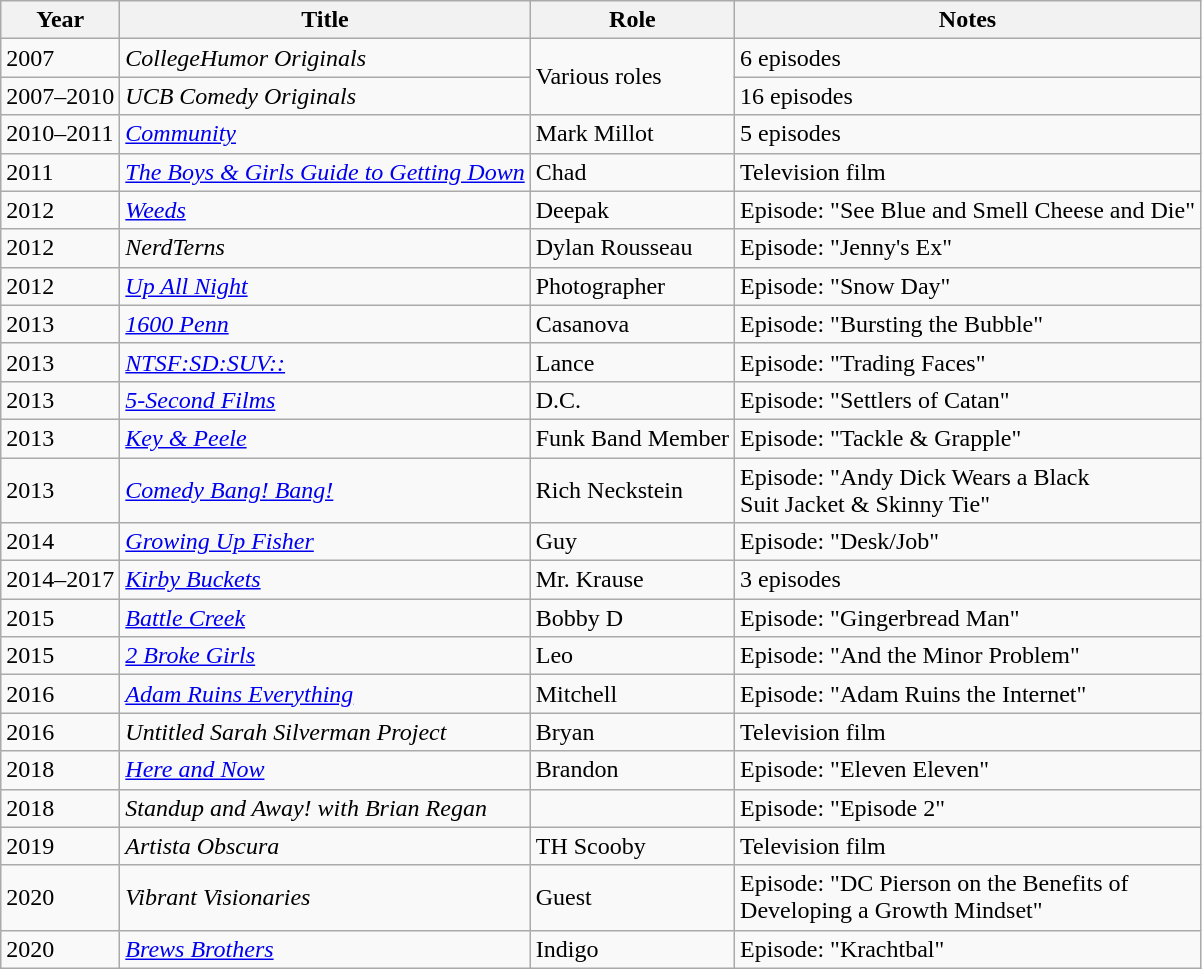<table class="wikitable sortable">
<tr>
<th>Year</th>
<th>Title</th>
<th>Role</th>
<th>Notes</th>
</tr>
<tr>
<td>2007</td>
<td><em>CollegeHumor Originals</em></td>
<td rowspan="2">Various roles</td>
<td>6 episodes</td>
</tr>
<tr>
<td>2007–2010</td>
<td><em>UCB Comedy Originals</em></td>
<td>16 episodes</td>
</tr>
<tr>
<td>2010–2011</td>
<td><a href='#'><em>Community</em></a></td>
<td>Mark Millot</td>
<td>5 episodes</td>
</tr>
<tr>
<td>2011</td>
<td><em><a href='#'>The Boys & Girls Guide to Getting Down</a></em></td>
<td>Chad</td>
<td>Television film</td>
</tr>
<tr>
<td>2012</td>
<td><a href='#'><em>Weeds</em></a></td>
<td>Deepak</td>
<td>Episode: "See Blue and Smell Cheese and Die"</td>
</tr>
<tr>
<td>2012</td>
<td><em>NerdTerns</em></td>
<td>Dylan Rousseau</td>
<td>Episode: "Jenny's Ex"</td>
</tr>
<tr>
<td>2012</td>
<td><a href='#'><em>Up All Night</em></a></td>
<td>Photographer</td>
<td>Episode: "Snow Day"</td>
</tr>
<tr>
<td>2013</td>
<td><em><a href='#'>1600 Penn</a></em></td>
<td>Casanova</td>
<td>Episode: "Bursting the Bubble"</td>
</tr>
<tr>
<td>2013</td>
<td><em><a href='#'>NTSF:SD:SUV::</a></em></td>
<td>Lance</td>
<td>Episode: "Trading Faces"</td>
</tr>
<tr>
<td>2013</td>
<td><em><a href='#'>5-Second Films</a></em></td>
<td>D.C.</td>
<td>Episode: "Settlers of Catan"</td>
</tr>
<tr>
<td>2013</td>
<td><em><a href='#'>Key & Peele</a></em></td>
<td>Funk Band Member</td>
<td>Episode: "Tackle & Grapple"</td>
</tr>
<tr>
<td>2013</td>
<td><a href='#'><em>Comedy Bang! Bang!</em></a></td>
<td>Rich Neckstein</td>
<td>Episode: "Andy Dick Wears a Black<br>Suit Jacket & Skinny Tie"</td>
</tr>
<tr>
<td>2014</td>
<td><em><a href='#'>Growing Up Fisher</a></em></td>
<td>Guy</td>
<td>Episode: "Desk/Job"</td>
</tr>
<tr>
<td>2014–2017</td>
<td><em><a href='#'>Kirby Buckets</a></em></td>
<td>Mr. Krause</td>
<td>3 episodes</td>
</tr>
<tr>
<td>2015</td>
<td><a href='#'><em>Battle Creek</em></a></td>
<td>Bobby D</td>
<td>Episode: "Gingerbread Man"</td>
</tr>
<tr>
<td>2015</td>
<td><em><a href='#'>2 Broke Girls</a></em></td>
<td>Leo</td>
<td>Episode: "And the Minor Problem"</td>
</tr>
<tr>
<td>2016</td>
<td><em><a href='#'>Adam Ruins Everything</a></em></td>
<td>Mitchell</td>
<td>Episode: "Adam Ruins the Internet"</td>
</tr>
<tr>
<td>2016</td>
<td><em>Untitled Sarah Silverman Project</em></td>
<td>Bryan</td>
<td>Television film</td>
</tr>
<tr>
<td>2018</td>
<td><a href='#'><em>Here and Now</em></a></td>
<td>Brandon</td>
<td>Episode: "Eleven Eleven"</td>
</tr>
<tr>
<td>2018</td>
<td><em>Standup and Away! with Brian Regan</em></td>
<td></td>
<td>Episode: "Episode 2"</td>
</tr>
<tr>
<td>2019</td>
<td><em>Artista Obscura</em></td>
<td>TH Scooby</td>
<td>Television film</td>
</tr>
<tr>
<td>2020</td>
<td><em>Vibrant Visionaries</em></td>
<td>Guest</td>
<td>Episode: "DC Pierson on the Benefits of<br>Developing a Growth Mindset"</td>
</tr>
<tr>
<td>2020</td>
<td><em><a href='#'>Brews Brothers</a></em></td>
<td>Indigo</td>
<td>Episode: "Krachtbal"</td>
</tr>
</table>
